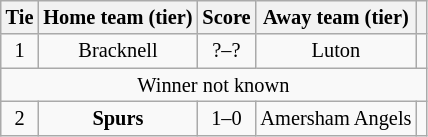<table class="wikitable" style="text-align:center; font-size:85%">
<tr>
<th>Tie</th>
<th>Home team (tier)</th>
<th>Score</th>
<th>Away team (tier)</th>
<th></th>
</tr>
<tr>
<td align="center">1</td>
<td>Bracknell</td>
<td align="center">?–?</td>
<td>Luton</td>
<td></td>
</tr>
<tr>
<td colspan="5" align="center">Winner not known</td>
</tr>
<tr>
<td align="center">2</td>
<td><strong>Spurs</strong></td>
<td align="center">1–0</td>
<td>Amersham Angels</td>
<td></td>
</tr>
</table>
